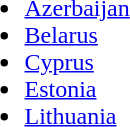<table>
<tr>
<td valign="top" width=5%><br><ul><li><a href='#'>Azerbaijan</a></li><li><a href='#'>Belarus</a></li><li><a href='#'>Cyprus</a></li><li><a href='#'>Estonia</a></li><li><a href='#'>Lithuania</a></li></ul></td>
</tr>
</table>
